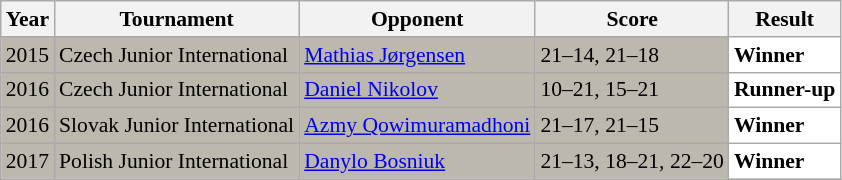<table class="sortable wikitable" style="font-size: 90%;">
<tr>
<th>Year</th>
<th>Tournament</th>
<th>Opponent</th>
<th>Score</th>
<th>Result</th>
</tr>
<tr style="background:#BDB8AD">
<td align="center">2015</td>
<td align="left">Czech Junior International</td>
<td align="left"> <a href='#'>Mathias Jørgensen</a></td>
<td align="left">21–14, 21–18</td>
<td style="text-align:left; background:white"> <strong>Winner</strong></td>
</tr>
<tr style="background:#BDB8AD">
<td align="center">2016</td>
<td align="left">Czech Junior International</td>
<td align="left"> <a href='#'>Daniel Nikolov</a></td>
<td align="left">10–21, 15–21</td>
<td style="text-align:left; background:white"> <strong>Runner-up</strong></td>
</tr>
<tr style="background:#BDB8AD">
<td align="center">2016</td>
<td align="left">Slovak Junior International</td>
<td align="left"> <a href='#'>Azmy Qowimuramadhoni</a></td>
<td align="left">21–17, 21–15</td>
<td style="text-align:left; background:white"> <strong>Winner</strong></td>
</tr>
<tr style="background:#BDB8AD">
<td align="center">2017</td>
<td align="left">Polish Junior International</td>
<td align="left"> <a href='#'>Danylo Bosniuk</a></td>
<td align="left">21–13, 18–21, 22–20</td>
<td style="text-align:left; background:white"> <strong>Winner</strong></td>
</tr>
</table>
